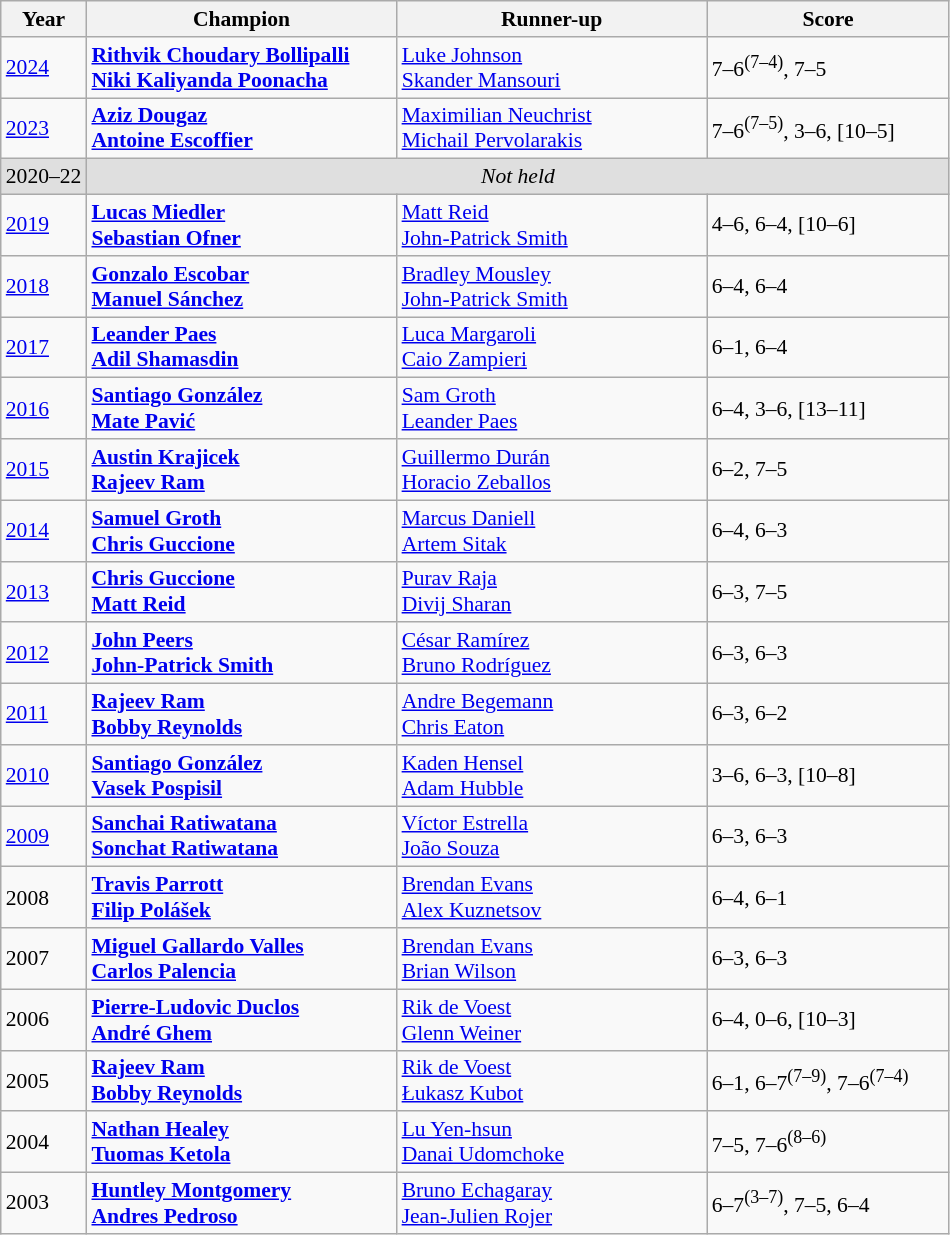<table class="wikitable" style="font-size:90%">
<tr>
<th>Year</th>
<th width="200">Champion</th>
<th width="200">Runner-up</th>
<th width="155">Score</th>
</tr>
<tr>
<td><a href='#'>2024</a></td>
<td> <strong><a href='#'>Rithvik Choudary Bollipalli</a></strong><br> <strong><a href='#'>Niki Kaliyanda Poonacha</a></strong></td>
<td> <a href='#'>Luke Johnson</a><br> <a href='#'>Skander Mansouri</a></td>
<td>7–6<sup>(7–4)</sup>, 7–5</td>
</tr>
<tr>
<td><a href='#'>2023</a></td>
<td> <strong><a href='#'>Aziz Dougaz</a></strong><br> <strong><a href='#'>Antoine Escoffier</a></strong></td>
<td> <a href='#'>Maximilian Neuchrist</a><br> <a href='#'>Michail Pervolarakis</a></td>
<td>7–6<sup>(7–5)</sup>, 3–6, [10–5]</td>
</tr>
<tr>
<td style=background:#dfdfdf>2020–22</td>
<td colspan=3 align=center style=background:#dfdfdf><em>Not held</em></td>
</tr>
<tr>
<td><a href='#'>2019</a></td>
<td> <strong><a href='#'>Lucas Miedler</a></strong><br> <strong><a href='#'>Sebastian Ofner</a></strong></td>
<td> <a href='#'>Matt Reid</a><br> <a href='#'>John-Patrick Smith</a></td>
<td>4–6, 6–4, [10–6]</td>
</tr>
<tr>
<td><a href='#'>2018</a></td>
<td> <strong><a href='#'>Gonzalo Escobar</a></strong><br> <strong><a href='#'>Manuel Sánchez</a></strong></td>
<td> <a href='#'>Bradley Mousley</a><br> <a href='#'>John-Patrick Smith</a></td>
<td>6–4, 6–4</td>
</tr>
<tr>
<td><a href='#'>2017</a></td>
<td> <strong><a href='#'>Leander Paes</a></strong><br> <strong><a href='#'>Adil Shamasdin</a></strong></td>
<td> <a href='#'>Luca Margaroli</a><br> <a href='#'>Caio Zampieri</a></td>
<td>6–1, 6–4</td>
</tr>
<tr>
<td><a href='#'>2016</a></td>
<td> <strong><a href='#'>Santiago González</a></strong><br> <strong><a href='#'>Mate Pavić</a></strong></td>
<td> <a href='#'>Sam Groth</a><br> <a href='#'>Leander Paes</a></td>
<td>6–4, 3–6, [13–11]</td>
</tr>
<tr>
<td><a href='#'>2015</a></td>
<td> <strong><a href='#'>Austin Krajicek</a><br> <a href='#'>Rajeev Ram</a></strong></td>
<td> <a href='#'>Guillermo Durán</a><br> <a href='#'>Horacio Zeballos</a></td>
<td>6–2, 7–5</td>
</tr>
<tr>
<td><a href='#'>2014</a></td>
<td> <strong><a href='#'>Samuel Groth</a></strong><br> <strong><a href='#'>Chris Guccione</a></strong></td>
<td> <a href='#'>Marcus Daniell</a><br> <a href='#'>Artem Sitak</a></td>
<td>6–4, 6–3</td>
</tr>
<tr>
<td><a href='#'>2013</a></td>
<td> <strong><a href='#'>Chris Guccione</a></strong><br> <strong><a href='#'>Matt Reid</a></strong></td>
<td> <a href='#'>Purav Raja</a><br> <a href='#'>Divij Sharan</a></td>
<td>6–3, 7–5</td>
</tr>
<tr>
<td><a href='#'>2012</a></td>
<td> <strong><a href='#'>John Peers</a></strong><br> <strong><a href='#'>John-Patrick Smith</a></strong></td>
<td> <a href='#'>César Ramírez</a><br> <a href='#'>Bruno Rodríguez</a></td>
<td>6–3, 6–3</td>
</tr>
<tr>
<td><a href='#'>2011</a></td>
<td> <strong><a href='#'>Rajeev Ram</a></strong><br> <strong><a href='#'>Bobby Reynolds</a></strong></td>
<td> <a href='#'>Andre Begemann</a><br> <a href='#'>Chris Eaton</a></td>
<td>6–3, 6–2</td>
</tr>
<tr>
<td><a href='#'>2010</a></td>
<td> <strong><a href='#'>Santiago González</a></strong><br> <strong><a href='#'>Vasek Pospisil</a></strong></td>
<td> <a href='#'>Kaden Hensel</a><br> <a href='#'>Adam Hubble</a></td>
<td>3–6, 6–3, [10–8]</td>
</tr>
<tr>
<td><a href='#'>2009</a></td>
<td> <strong><a href='#'>Sanchai Ratiwatana</a></strong><br> <strong><a href='#'>Sonchat Ratiwatana</a></strong></td>
<td> <a href='#'>Víctor Estrella</a><br> <a href='#'>João Souza</a></td>
<td>6–3, 6–3</td>
</tr>
<tr>
<td>2008</td>
<td> <strong><a href='#'>Travis Parrott</a></strong><br> <strong><a href='#'>Filip Polášek</a></strong></td>
<td> <a href='#'>Brendan Evans</a><br> <a href='#'>Alex Kuznetsov</a></td>
<td>6–4, 6–1</td>
</tr>
<tr>
<td>2007</td>
<td> <strong><a href='#'>Miguel Gallardo Valles</a></strong><br> <strong><a href='#'>Carlos Palencia</a></strong></td>
<td> <a href='#'>Brendan Evans</a><br> <a href='#'>Brian Wilson</a></td>
<td>6–3, 6–3</td>
</tr>
<tr>
<td>2006</td>
<td> <strong><a href='#'>Pierre-Ludovic Duclos</a></strong><br> <strong><a href='#'>André Ghem</a></strong></td>
<td> <a href='#'>Rik de Voest</a><br> <a href='#'>Glenn Weiner</a></td>
<td>6–4, 0–6, [10–3]</td>
</tr>
<tr>
<td>2005</td>
<td> <strong><a href='#'>Rajeev Ram</a></strong><br> <strong><a href='#'>Bobby Reynolds</a></strong></td>
<td> <a href='#'>Rik de Voest</a><br> <a href='#'>Łukasz Kubot</a></td>
<td>6–1, 6–7<sup>(7–9)</sup>, 7–6<sup>(7–4)</sup></td>
</tr>
<tr>
<td>2004</td>
<td> <strong><a href='#'>Nathan Healey</a></strong><br> <strong><a href='#'>Tuomas Ketola</a></strong></td>
<td> <a href='#'>Lu Yen-hsun</a><br> <a href='#'>Danai Udomchoke</a></td>
<td>7–5, 7–6<sup>(8–6)</sup></td>
</tr>
<tr>
<td>2003</td>
<td> <strong><a href='#'>Huntley Montgomery</a></strong><br> <strong><a href='#'>Andres Pedroso</a></strong></td>
<td> <a href='#'>Bruno Echagaray</a><br> <a href='#'>Jean-Julien Rojer</a></td>
<td>6–7<sup>(3–7)</sup>, 7–5, 6–4</td>
</tr>
</table>
